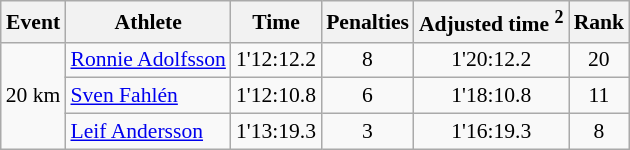<table class="wikitable" style="font-size:90%">
<tr>
<th>Event</th>
<th>Athlete</th>
<th>Time</th>
<th>Penalties</th>
<th>Adjusted time <sup>2</sup></th>
<th>Rank</th>
</tr>
<tr>
<td rowspan="3">20 km</td>
<td><a href='#'>Ronnie Adolfsson</a></td>
<td align="center">1'12:12.2</td>
<td align="center">8</td>
<td align="center">1'20:12.2</td>
<td align="center">20</td>
</tr>
<tr>
<td><a href='#'>Sven Fahlén</a></td>
<td align="center">1'12:10.8</td>
<td align="center">6</td>
<td align="center">1'18:10.8</td>
<td align="center">11</td>
</tr>
<tr>
<td><a href='#'>Leif Andersson</a></td>
<td align="center">1'13:19.3</td>
<td align="center">3</td>
<td align="center">1'16:19.3</td>
<td align="center">8</td>
</tr>
</table>
